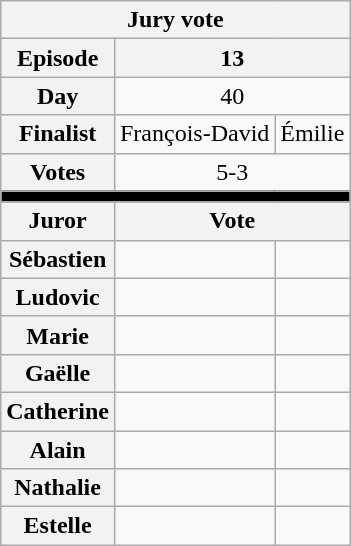<table class="wikitable" style="text-align:center">
<tr>
<th colspan="100%">Jury vote</th>
</tr>
<tr>
<th scope="row">Episode</th>
<th colspan="2">13</th>
</tr>
<tr>
<th scope="row">Day</th>
<td colspan="2">40</td>
</tr>
<tr>
<th scope="row">Finalist</th>
<td style="line-height:normal;">François-David</td>
<td>Émilie</td>
</tr>
<tr>
<th scope="row">Votes</th>
<td colspan="2">5-3</td>
</tr>
<tr>
<td colspan="100" style="background:black;"></td>
</tr>
<tr>
<th>Juror</th>
<th colspan="100%">Vote</th>
</tr>
<tr>
<th scope="row">Sébastien</th>
<td></td>
<td></td>
</tr>
<tr>
<th scope="row">Ludovic</th>
<td></td>
<td></td>
</tr>
<tr>
<th scope="row">Marie</th>
<td></td>
<td></td>
</tr>
<tr>
<th scope="row">Gaëlle</th>
<td></td>
<td></td>
</tr>
<tr>
<th scope="row">Catherine</th>
<td></td>
<td></td>
</tr>
<tr>
<th scope="row">Alain</th>
<td></td>
<td></td>
</tr>
<tr>
<th scope="row">Nathalie</th>
<td></td>
<td></td>
</tr>
<tr>
<th scope="row">Estelle</th>
<td></td>
<td></td>
</tr>
</table>
